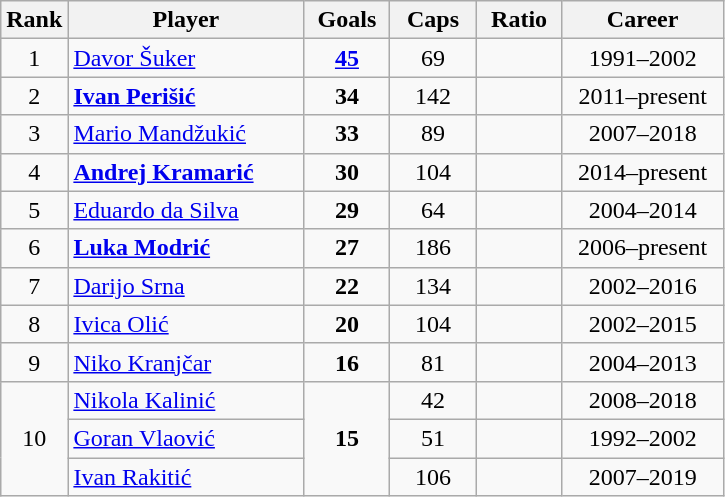<table class="wikitable sortable" style="text-align: center;">
<tr>
<th width=30px>Rank</th>
<th class="unsortable" width=150px>Player</th>
<th width=50px>Goals</th>
<th width=50px>Caps</th>
<th width=50px>Ratio</th>
<th class="unsortable" width=100px>Career</th>
</tr>
<tr>
<td>1</td>
<td align="left"><a href='#'>Davor Šuker</a></td>
<td><strong><a href='#'>45</a></strong></td>
<td>69</td>
<td></td>
<td>1991–2002</td>
</tr>
<tr>
<td>2</td>
<td align="left"><strong><a href='#'>Ivan Perišić</a></strong></td>
<td><strong>34</strong></td>
<td>142</td>
<td></td>
<td>2011–present</td>
</tr>
<tr>
<td>3</td>
<td align="left"><a href='#'>Mario Mandžukić</a></td>
<td><strong>33</strong></td>
<td>89</td>
<td></td>
<td>2007–2018</td>
</tr>
<tr>
<td>4</td>
<td align="left"><strong><a href='#'>Andrej Kramarić</a></strong></td>
<td><strong>30</strong></td>
<td>104</td>
<td></td>
<td>2014–present</td>
</tr>
<tr>
<td>5</td>
<td align="left"><a href='#'>Eduardo da Silva</a></td>
<td><strong>29</strong></td>
<td>64</td>
<td></td>
<td>2004–2014</td>
</tr>
<tr>
<td>6</td>
<td align="left"><strong><a href='#'>Luka Modrić</a></strong></td>
<td><strong>27</strong></td>
<td>186</td>
<td></td>
<td>2006–present</td>
</tr>
<tr>
<td>7</td>
<td align="left"><a href='#'>Darijo Srna</a></td>
<td><strong>22</strong></td>
<td>134</td>
<td></td>
<td>2002–2016</td>
</tr>
<tr>
<td>8</td>
<td align="left"><a href='#'>Ivica Olić</a></td>
<td><strong>20</strong></td>
<td>104</td>
<td></td>
<td>2002–2015</td>
</tr>
<tr>
<td>9</td>
<td align="left"><a href='#'>Niko Kranjčar</a></td>
<td><strong>16</strong></td>
<td>81</td>
<td></td>
<td>2004–2013</td>
</tr>
<tr>
<td rowspan="3">10</td>
<td align="left"><a href='#'>Nikola Kalinić</a></td>
<td rowspan="3"><strong>15</strong></td>
<td>42</td>
<td></td>
<td>2008–2018</td>
</tr>
<tr>
<td align="left"><a href='#'>Goran Vlaović</a></td>
<td>51</td>
<td></td>
<td>1992–2002</td>
</tr>
<tr>
<td align="left"><a href='#'>Ivan Rakitić</a></td>
<td>106</td>
<td></td>
<td>2007–2019</td>
</tr>
</table>
